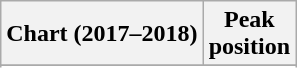<table class="wikitable sortable plainrowheaders">
<tr>
<th>Chart (2017–2018)</th>
<th>Peak<br>position</th>
</tr>
<tr>
</tr>
<tr>
</tr>
<tr>
</tr>
</table>
